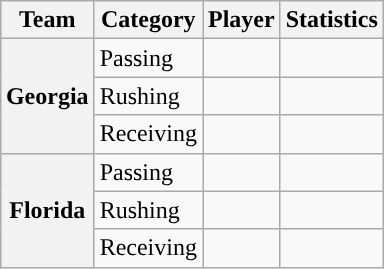<table class="wikitable" style="float:right">
<tr>
<th>Team</th>
<th>Category</th>
<th>Player</th>
<th>Statistics</th>
</tr>
<tr>
<th rowspan=3>Georgia</th>
<td>Passing</td>
<td></td>
<td></td>
</tr>
<tr>
<td>Rushing</td>
<td></td>
<td></td>
</tr>
<tr>
<td>Receiving</td>
<td></td>
<td></td>
</tr>
<tr>
<th rowspan=3>Florida</th>
<td>Passing</td>
<td></td>
<td></td>
</tr>
<tr>
<td>Rushing</td>
<td></td>
<td></td>
</tr>
<tr>
<td>Receiving</td>
<td></td>
<td></td>
</tr>
</table>
